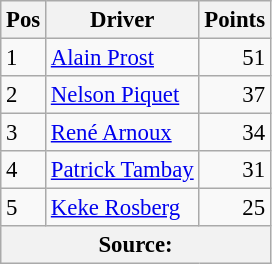<table class="wikitable" style="font-size: 95%;">
<tr>
<th>Pos</th>
<th>Driver</th>
<th>Points</th>
</tr>
<tr>
<td>1</td>
<td> <a href='#'>Alain Prost</a></td>
<td style="text-align: right">51</td>
</tr>
<tr>
<td>2</td>
<td> <a href='#'>Nelson Piquet</a></td>
<td style="text-align: right">37</td>
</tr>
<tr>
<td>3</td>
<td> <a href='#'>René Arnoux</a></td>
<td style="text-align: right">34</td>
</tr>
<tr>
<td>4</td>
<td> <a href='#'>Patrick Tambay</a></td>
<td style="text-align: right">31</td>
</tr>
<tr>
<td>5</td>
<td> <a href='#'>Keke Rosberg</a></td>
<td style="text-align: right">25</td>
</tr>
<tr>
<th colspan=4>Source: </th>
</tr>
</table>
